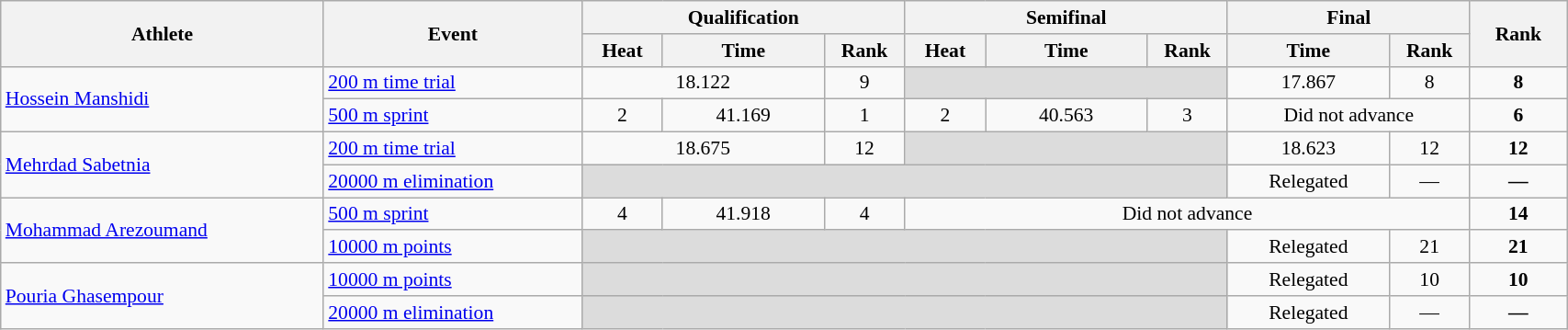<table class="wikitable" width="90%" style="text-align:center; font-size:90%">
<tr>
<th rowspan="2" width="20%">Athlete</th>
<th rowspan="2" width="16%">Event</th>
<th colspan="3" width="20%">Qualification</th>
<th colspan="3" width="20%">Semifinal</th>
<th colspan="2" width="15%">Final</th>
<th rowspan="2" width="6%">Rank</th>
</tr>
<tr>
<th width="5%">Heat</th>
<th width="10%">Time</th>
<th>Rank</th>
<th width="5%">Heat</th>
<th width="10%">Time</th>
<th>Rank</th>
<th width="10%">Time</th>
<th>Rank</th>
</tr>
<tr>
<td rowspan=2 align="left"><a href='#'>Hossein Manshidi</a></td>
<td align="left"><a href='#'>200 m time trial</a></td>
<td colspan=2>18.122</td>
<td>9 <strong></strong></td>
<td bgcolor=#DCDCDC colspan=3></td>
<td>17.867</td>
<td>8</td>
<td><strong>8</strong></td>
</tr>
<tr>
<td align="left"><a href='#'>500 m sprint</a></td>
<td>2</td>
<td>41.169</td>
<td>1 <strong></strong></td>
<td>2</td>
<td>40.563</td>
<td>3</td>
<td colspan=2>Did not advance</td>
<td><strong>6</strong></td>
</tr>
<tr>
<td rowspan=2 align="left"><a href='#'>Mehrdad Sabetnia</a></td>
<td align="left"><a href='#'>200 m time trial</a></td>
<td colspan=2>18.675</td>
<td>12 <strong></strong></td>
<td bgcolor=#DCDCDC colspan=3></td>
<td>18.623</td>
<td>12</td>
<td><strong>12</strong></td>
</tr>
<tr>
<td align="left"><a href='#'>20000 m elimination</a></td>
<td bgcolor=#DCDCDC colspan=6></td>
<td>Relegated</td>
<td>—</td>
<td><strong>—</strong></td>
</tr>
<tr>
<td rowspan=2 align="left"><a href='#'>Mohammad Arezoumand</a></td>
<td align="left"><a href='#'>500 m sprint</a></td>
<td>4</td>
<td>41.918</td>
<td>4</td>
<td colspan=5>Did not advance</td>
<td><strong>14</strong></td>
</tr>
<tr>
<td align="left"><a href='#'>10000 m points</a></td>
<td bgcolor=#DCDCDC colspan=6></td>
<td>Relegated</td>
<td>21</td>
<td><strong>21</strong></td>
</tr>
<tr>
<td rowspan=2 align="left"><a href='#'>Pouria Ghasempour</a></td>
<td align="left"><a href='#'>10000 m points</a></td>
<td bgcolor=#DCDCDC colspan=6></td>
<td>Relegated</td>
<td>10</td>
<td><strong>10</strong></td>
</tr>
<tr>
<td align="left"><a href='#'>20000 m elimination</a></td>
<td bgcolor=#DCDCDC colspan=6></td>
<td>Relegated</td>
<td>—</td>
<td><strong>—</strong></td>
</tr>
</table>
